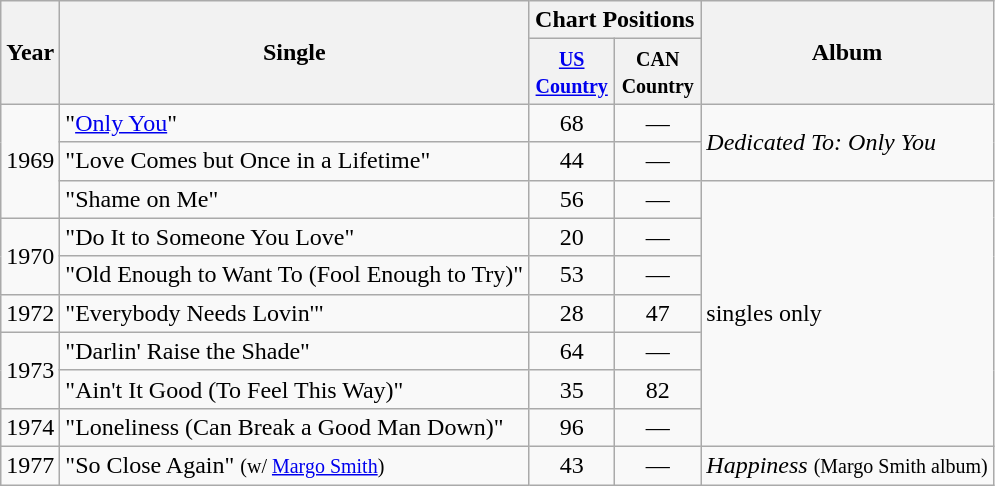<table class="wikitable">
<tr>
<th rowspan="2">Year</th>
<th rowspan="2">Single</th>
<th colspan="2">Chart Positions</th>
<th rowspan="2">Album</th>
</tr>
<tr>
<th width="50"><small><a href='#'>US Country</a></small></th>
<th width="50"><small>CAN Country</small></th>
</tr>
<tr>
<td rowspan="3">1969</td>
<td>"<a href='#'>Only You</a>"</td>
<td align="center">68</td>
<td align="center">—</td>
<td rowspan="2"><em>Dedicated To: Only You</em></td>
</tr>
<tr>
<td>"Love Comes but Once in a Lifetime"</td>
<td align="center">44</td>
<td align="center">—</td>
</tr>
<tr>
<td>"Shame on Me"</td>
<td align="center">56</td>
<td align="center">—</td>
<td rowspan="7">singles only</td>
</tr>
<tr>
<td rowspan="2">1970</td>
<td>"Do It to Someone You Love"</td>
<td align="center">20</td>
<td align="center">—</td>
</tr>
<tr>
<td>"Old Enough to Want To (Fool Enough to Try)"</td>
<td align="center">53</td>
<td align="center">—</td>
</tr>
<tr>
<td>1972</td>
<td>"Everybody Needs Lovin'"</td>
<td align="center">28</td>
<td align="center">47</td>
</tr>
<tr>
<td rowspan="2">1973</td>
<td>"Darlin' Raise the Shade"</td>
<td align="center">64</td>
<td align="center">—</td>
</tr>
<tr>
<td>"Ain't It Good (To Feel This Way)"</td>
<td align="center">35</td>
<td align="center">82</td>
</tr>
<tr>
<td>1974</td>
<td>"Loneliness (Can Break a Good Man Down)"</td>
<td align="center">96</td>
<td align="center">—</td>
</tr>
<tr>
<td>1977</td>
<td>"So Close Again" <small>(w/ <a href='#'>Margo Smith</a>)</small></td>
<td align="center">43</td>
<td align="center">—</td>
<td><em>Happiness</em> <small>(Margo Smith album)</small></td>
</tr>
</table>
